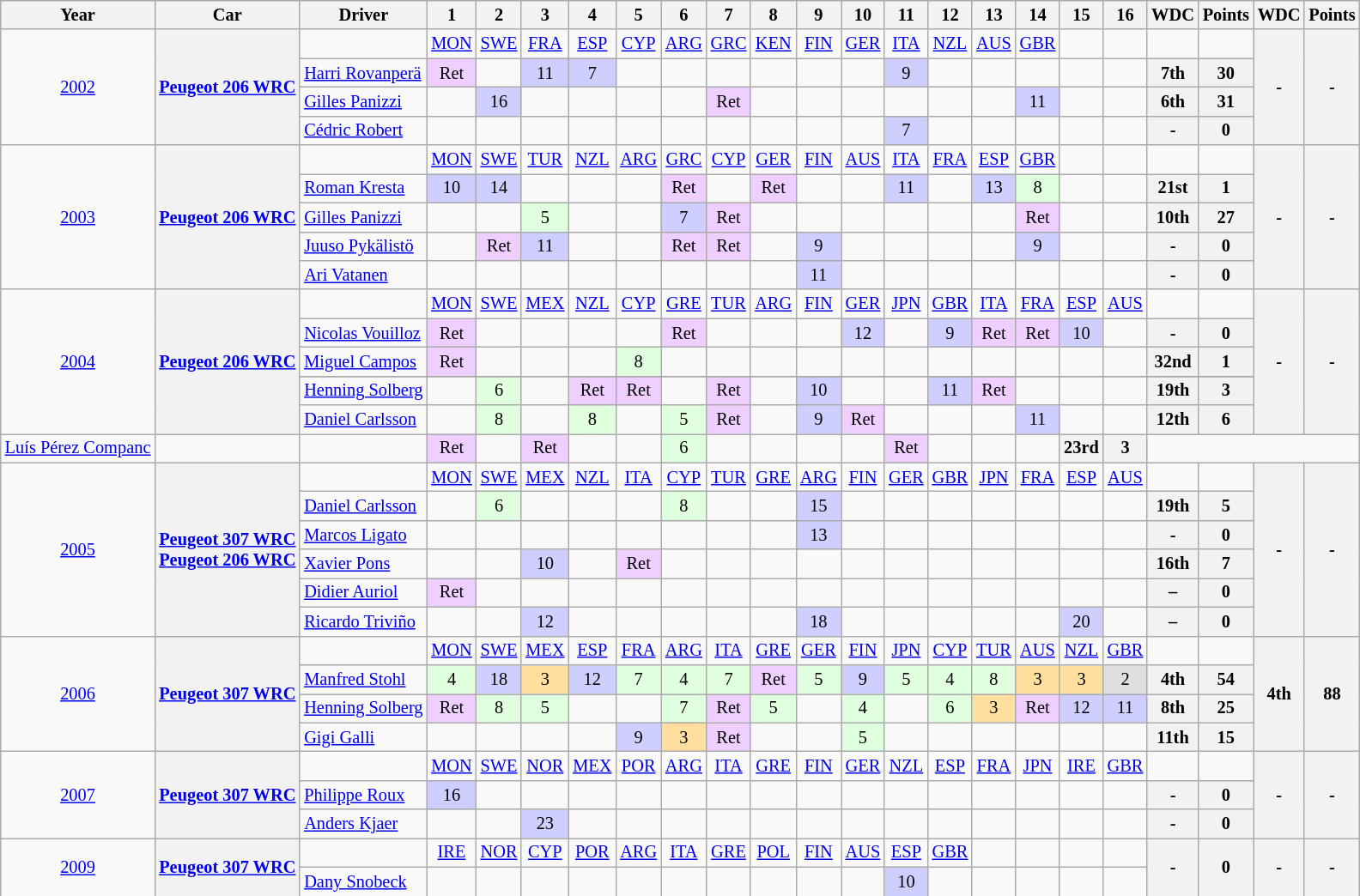<table class="wikitable" style="text-align:center; font-size:85%">
<tr>
<th>Year</th>
<th>Car</th>
<th>Driver</th>
<th>1</th>
<th>2</th>
<th>3</th>
<th>4</th>
<th>5</th>
<th>6</th>
<th>7</th>
<th>8</th>
<th>9</th>
<th>10</th>
<th>11</th>
<th>12</th>
<th>13</th>
<th>14</th>
<th>15</th>
<th>16</th>
<th>WDC</th>
<th>Points</th>
<th>WDC</th>
<th>Points</th>
</tr>
<tr>
<td rowspan="4"><a href='#'>2002</a></td>
<th rowspan="4"><a href='#'>Peugeot 206 WRC</a></th>
<td></td>
<td><a href='#'>MON</a></td>
<td><a href='#'>SWE</a></td>
<td><a href='#'>FRA</a></td>
<td><a href='#'>ESP</a></td>
<td><a href='#'>CYP</a></td>
<td><a href='#'>ARG</a></td>
<td><a href='#'>GRC</a></td>
<td><a href='#'>KEN</a></td>
<td><a href='#'>FIN</a></td>
<td><a href='#'>GER</a></td>
<td><a href='#'>ITA</a></td>
<td><a href='#'>NZL</a></td>
<td><a href='#'>AUS</a></td>
<td><a href='#'>GBR</a></td>
<td></td>
<td></td>
<td></td>
<td></td>
<th rowspan="4">-</th>
<th rowspan="4">-</th>
</tr>
<tr>
<td align="left"> <a href='#'>Harri Rovanperä</a></td>
<td style="background:#EFCFFF;">Ret</td>
<td></td>
<td style="background:#CFCFFF;">11</td>
<td style="background:#CFCFFF;">7</td>
<td></td>
<td></td>
<td></td>
<td></td>
<td></td>
<td></td>
<td style="background:#CFCFFF;">9</td>
<td></td>
<td></td>
<td></td>
<td></td>
<td></td>
<th>7th</th>
<th>30</th>
</tr>
<tr>
<td align="left"> <a href='#'>Gilles Panizzi</a></td>
<td></td>
<td style="background:#CFCFFF;">16</td>
<td></td>
<td></td>
<td></td>
<td></td>
<td style="background:#EFCFFF;">Ret</td>
<td></td>
<td></td>
<td></td>
<td></td>
<td></td>
<td></td>
<td style="background:#CFCFFF;">11</td>
<td></td>
<td></td>
<th>6th</th>
<th>31</th>
</tr>
<tr>
<td align="left"> <a href='#'>Cédric Robert</a></td>
<td></td>
<td></td>
<td></td>
<td></td>
<td></td>
<td></td>
<td></td>
<td></td>
<td></td>
<td></td>
<td style="background:#CFCFFF;">7</td>
<td></td>
<td></td>
<td></td>
<td></td>
<td></td>
<th>-</th>
<th>0</th>
</tr>
<tr>
<td rowspan="5"><a href='#'>2003</a></td>
<th rowspan="5"><a href='#'>Peugeot 206 WRC</a></th>
<td></td>
<td><a href='#'>MON</a></td>
<td><a href='#'>SWE</a></td>
<td><a href='#'>TUR</a></td>
<td><a href='#'>NZL</a></td>
<td><a href='#'>ARG</a></td>
<td><a href='#'>GRC</a></td>
<td><a href='#'>CYP</a></td>
<td><a href='#'>GER</a></td>
<td><a href='#'>FIN</a></td>
<td><a href='#'>AUS</a></td>
<td><a href='#'>ITA</a></td>
<td><a href='#'>FRA</a></td>
<td><a href='#'>ESP</a></td>
<td><a href='#'>GBR</a></td>
<td></td>
<td></td>
<td></td>
<td></td>
<th rowspan="5">-</th>
<th rowspan="5">-</th>
</tr>
<tr>
<td align="left"> <a href='#'>Roman Kresta</a></td>
<td style="background:#CFCFFF;">10</td>
<td style="background:#CFCFFF;">14</td>
<td></td>
<td></td>
<td></td>
<td style="background:#EFCFFF;">Ret</td>
<td></td>
<td style="background:#EFCFFF;">Ret</td>
<td></td>
<td></td>
<td style="background:#CFCFFF;">11</td>
<td></td>
<td style="background:#CFCFFF;">13</td>
<td style="background:#DFFFDF;">8</td>
<td></td>
<td></td>
<th>21st</th>
<th>1</th>
</tr>
<tr>
<td align="left"> <a href='#'>Gilles Panizzi</a></td>
<td></td>
<td></td>
<td style="background:#DFFFDF;">5</td>
<td></td>
<td></td>
<td style="background:#CFCFFF;">7</td>
<td style="background:#EFCFFF;">Ret</td>
<td></td>
<td></td>
<td></td>
<td></td>
<td></td>
<td></td>
<td style="background:#EFCFFF;">Ret</td>
<td></td>
<td></td>
<th>10th</th>
<th>27</th>
</tr>
<tr>
<td align="left"> <a href='#'>Juuso Pykälistö</a></td>
<td></td>
<td style="background:#EFCFFF;">Ret</td>
<td style="background:#CFCFFF;">11</td>
<td></td>
<td></td>
<td style="background:#EFCFFF;">Ret</td>
<td style="background:#EFCFFF;">Ret</td>
<td></td>
<td style="background:#CFCFFF;">9</td>
<td></td>
<td></td>
<td></td>
<td></td>
<td style="background:#CFCFFF;">9</td>
<td></td>
<td></td>
<th>-</th>
<th>0</th>
</tr>
<tr>
<td align="left"> <a href='#'>Ari Vatanen</a></td>
<td></td>
<td></td>
<td></td>
<td></td>
<td></td>
<td></td>
<td></td>
<td></td>
<td style="background:#CFCFFF;">11</td>
<td></td>
<td></td>
<td></td>
<td></td>
<td></td>
<td></td>
<td></td>
<th>-</th>
<th>0</th>
</tr>
<tr>
<td rowspan="6"><a href='#'>2004</a></td>
<th rowspan="6"><a href='#'>Peugeot 206 WRC</a></th>
<td></td>
<td><a href='#'>MON</a></td>
<td><a href='#'>SWE</a></td>
<td><a href='#'>MEX</a></td>
<td><a href='#'>NZL</a></td>
<td><a href='#'>CYP</a></td>
<td><a href='#'>GRE</a></td>
<td><a href='#'>TUR</a></td>
<td><a href='#'>ARG</a></td>
<td><a href='#'>FIN</a></td>
<td><a href='#'>GER</a></td>
<td><a href='#'>JPN</a></td>
<td><a href='#'>GBR</a></td>
<td><a href='#'>ITA</a></td>
<td><a href='#'>FRA</a></td>
<td><a href='#'>ESP</a></td>
<td><a href='#'>AUS</a></td>
<td></td>
<td></td>
<th rowspan="6">-</th>
<th rowspan="6">-</th>
</tr>
<tr>
<td align="left"> <a href='#'>Nicolas Vouilloz</a></td>
<td style="background:#EFCFFF;">Ret</td>
<td></td>
<td></td>
<td></td>
<td></td>
<td style="background:#EFCFFF;">Ret</td>
<td></td>
<td></td>
<td></td>
<td style="background:#CFCFFF;">12</td>
<td></td>
<td style="background:#CFCFFF;">9</td>
<td style="background:#EFCFFF;">Ret</td>
<td style="background:#EFCFFF;">Ret</td>
<td style="background:#CFCFFF;">10</td>
<td></td>
<th>-</th>
<th>0</th>
</tr>
<tr>
<td align="left"> <a href='#'>Miguel Campos</a></td>
<td style="background:#EFCFFF;">Ret</td>
<td></td>
<td></td>
<td></td>
<td style="background:#DFFFDF;">8</td>
<td></td>
<td></td>
<td></td>
<td></td>
<td></td>
<td></td>
<td></td>
<td></td>
<td></td>
<td></td>
<td></td>
<th>32nd</th>
<th>1</th>
</tr>
<tr>
</tr>
<tr>
<td align="left"> <a href='#'>Henning Solberg</a></td>
<td></td>
<td style="background:#DFFFDF;">6</td>
<td></td>
<td style="background:#EFCFFF;">Ret</td>
<td style="background:#EFCFFF;">Ret</td>
<td></td>
<td style="background:#EFCFFF;">Ret</td>
<td></td>
<td style="background:#CFCFFF;">10</td>
<td></td>
<td></td>
<td style="background:#CFCFFF;">11</td>
<td style="background:#EFCFFF;">Ret</td>
<td></td>
<td></td>
<td></td>
<th>19th</th>
<th>3</th>
</tr>
<tr>
<td align="left"> <a href='#'>Daniel Carlsson</a></td>
<td></td>
<td style="background:#DFFFDF;">8</td>
<td></td>
<td style="background:#DFFFDF;">8</td>
<td></td>
<td style="background:#DFFFDF;">5</td>
<td style="background:#EFCFFF;">Ret</td>
<td></td>
<td style="background:#CFCFFF;">9</td>
<td style="background:#EFCFFF;">Ret</td>
<td></td>
<td></td>
<td></td>
<td style="background:#CFCFFF;">11</td>
<td></td>
<td></td>
<th>12th</th>
<th>6</th>
</tr>
<tr>
<td align="left"> <a href='#'>Luís Pérez Companc</a></td>
<td></td>
<td></td>
<td style="background:#EFCFFF;">Ret</td>
<td></td>
<td style="background:#EFCFFF;">Ret</td>
<td></td>
<td></td>
<td style="background:#DFFFDF;">6</td>
<td></td>
<td></td>
<td></td>
<td></td>
<td style="background:#EFCFFF;">Ret</td>
<td></td>
<td></td>
<td></td>
<th>23rd</th>
<th>3</th>
</tr>
<tr>
<td rowspan="6"><a href='#'>2005</a></td>
<th rowspan="6"><a href='#'>Peugeot 307 WRC</a><br><a href='#'>Peugeot 206 WRC</a></th>
<td></td>
<td><a href='#'>MON</a></td>
<td><a href='#'>SWE</a></td>
<td><a href='#'>MEX</a></td>
<td><a href='#'>NZL</a></td>
<td><a href='#'>ITA</a></td>
<td><a href='#'>CYP</a></td>
<td><a href='#'>TUR</a></td>
<td><a href='#'>GRE</a></td>
<td><a href='#'>ARG</a></td>
<td><a href='#'>FIN</a></td>
<td><a href='#'>GER</a></td>
<td><a href='#'>GBR</a></td>
<td><a href='#'>JPN</a></td>
<td><a href='#'>FRA</a></td>
<td><a href='#'>ESP</a></td>
<td><a href='#'>AUS</a></td>
<td></td>
<td></td>
<th rowspan="6">-</th>
<th rowspan="6">-</th>
</tr>
<tr>
<td align="left"> <a href='#'>Daniel Carlsson</a></td>
<td></td>
<td style="background:#DFFFDF;">6</td>
<td></td>
<td></td>
<td></td>
<td style="background:#DFFFDF;">8</td>
<td></td>
<td></td>
<td style="background:#CFCFFF;">15</td>
<td></td>
<td></td>
<td></td>
<td></td>
<td></td>
<td></td>
<td></td>
<th>19th</th>
<th>5</th>
</tr>
<tr>
<td align="left"> <a href='#'>Marcos Ligato</a></td>
<td></td>
<td></td>
<td></td>
<td></td>
<td></td>
<td></td>
<td></td>
<td></td>
<td style="background:#CFCFFF;">13</td>
<td></td>
<td></td>
<td></td>
<td></td>
<td></td>
<td></td>
<td></td>
<th>-</th>
<th>0</th>
</tr>
<tr>
<td align="left"> <a href='#'>Xavier Pons</a></td>
<td></td>
<td></td>
<td style="background:#CFCFFF;">10</td>
<td></td>
<td style="background:#EFCFFF;">Ret</td>
<td></td>
<td></td>
<td></td>
<td></td>
<td></td>
<td></td>
<td></td>
<td></td>
<td></td>
<td></td>
<td></td>
<th>16th</th>
<th>7</th>
</tr>
<tr>
<td align="left"> <a href='#'>Didier Auriol</a></td>
<td style="background:#EFCFFF;">Ret</td>
<td></td>
<td></td>
<td></td>
<td></td>
<td></td>
<td></td>
<td></td>
<td></td>
<td></td>
<td></td>
<td></td>
<td></td>
<td></td>
<td></td>
<td></td>
<th>–</th>
<th>0</th>
</tr>
<tr>
<td align="left"> <a href='#'>Ricardo Triviño</a></td>
<td></td>
<td></td>
<td style="background:#CFCFFF;">12</td>
<td></td>
<td></td>
<td></td>
<td></td>
<td></td>
<td style="background:#CFCFFF;">18</td>
<td></td>
<td></td>
<td></td>
<td></td>
<td></td>
<td style="background:#CFCFFF;">20</td>
<td></td>
<th>–</th>
<th>0</th>
</tr>
<tr>
<td rowspan="4"><a href='#'>2006</a></td>
<th rowspan="4"><a href='#'>Peugeot 307 WRC</a></th>
<td></td>
<td><a href='#'>MON</a></td>
<td><a href='#'>SWE</a></td>
<td><a href='#'>MEX</a></td>
<td><a href='#'>ESP</a></td>
<td><a href='#'>FRA</a></td>
<td><a href='#'>ARG</a></td>
<td><a href='#'>ITA</a></td>
<td><a href='#'>GRE</a></td>
<td><a href='#'>GER</a></td>
<td><a href='#'>FIN</a></td>
<td><a href='#'>JPN</a></td>
<td><a href='#'>CYP</a></td>
<td><a href='#'>TUR</a></td>
<td><a href='#'>AUS</a></td>
<td><a href='#'>NZL</a></td>
<td><a href='#'>GBR</a></td>
<td></td>
<td></td>
<th rowspan="4">4th</th>
<th rowspan="4">88</th>
</tr>
<tr>
<td align="left"> <a href='#'>Manfred Stohl</a></td>
<td style="background:#DFFFDF;">4</td>
<td style="background:#CFCFFF;">18</td>
<td style="background:#FFDF9F;">3</td>
<td style="background:#CFCFFF;">12</td>
<td style="background:#DFFFDF;">7</td>
<td style="background:#DFFFDF;">4</td>
<td style="background:#DFFFDF;">7</td>
<td style="background:#EFCFFF;">Ret</td>
<td style="background:#DFFFDF;">5</td>
<td style="background:#CFCFFF;">9</td>
<td style="background:#DFFFDF;">5</td>
<td style="background:#DFFFDF;">4</td>
<td style="background:#DFFFDF;">8</td>
<td style="background:#FFDF9F;">3</td>
<td style="background:#FFDF9F;">3</td>
<td style="background:#DFDFDF;">2</td>
<th>4th</th>
<th>54</th>
</tr>
<tr>
<td align="left"> <a href='#'>Henning Solberg</a></td>
<td style="background:#EFCFFF;">Ret</td>
<td style="background:#DFFFDF;">8</td>
<td style="background:#DFFFDF;">5</td>
<td></td>
<td></td>
<td style="background:#DFFFDF;">7</td>
<td style="background:#EFCFFF;">Ret</td>
<td style="background:#DFFFDF;">5</td>
<td></td>
<td style="background:#DFFFDF;">4</td>
<td></td>
<td style="background:#DFFFDF;">6</td>
<td style="background:#FFDF9F;">3</td>
<td style="background:#EFCFFF;">Ret</td>
<td style="background:#CFCFFF;">12</td>
<td style="background:#CFCFFF;">11</td>
<th>8th</th>
<th>25</th>
</tr>
<tr>
<td align="left"> <a href='#'>Gigi Galli</a></td>
<td></td>
<td></td>
<td></td>
<td></td>
<td style="background:#CFCFFF;">9</td>
<td style="background:#FFDF9F;">3</td>
<td style="background:#EFCFFF;">Ret</td>
<td></td>
<td></td>
<td style="background:#DFFFDF;">5</td>
<td></td>
<td></td>
<td></td>
<td></td>
<td></td>
<td></td>
<th>11th</th>
<th>15</th>
</tr>
<tr>
<td rowspan="3"><a href='#'>2007</a></td>
<th rowspan="3"><a href='#'>Peugeot 307 WRC</a></th>
<td></td>
<td><a href='#'>MON</a></td>
<td><a href='#'>SWE</a></td>
<td><a href='#'>NOR</a></td>
<td><a href='#'>MEX</a></td>
<td><a href='#'>POR</a></td>
<td><a href='#'>ARG</a></td>
<td><a href='#'>ITA</a></td>
<td><a href='#'>GRE</a></td>
<td><a href='#'>FIN</a></td>
<td><a href='#'>GER</a></td>
<td><a href='#'>NZL</a></td>
<td><a href='#'>ESP</a></td>
<td><a href='#'>FRA</a></td>
<td><a href='#'>JPN</a></td>
<td><a href='#'>IRE</a></td>
<td><a href='#'>GBR</a></td>
<td></td>
<td></td>
<th rowspan="3">-</th>
<th rowspan="3">-</th>
</tr>
<tr>
<td align="left"> <a href='#'>Philippe Roux</a></td>
<td style="background:#CFCFFF;">16</td>
<td></td>
<td></td>
<td></td>
<td></td>
<td></td>
<td></td>
<td></td>
<td></td>
<td></td>
<td></td>
<td></td>
<td></td>
<td></td>
<td></td>
<td></td>
<th>-</th>
<th>0</th>
</tr>
<tr>
<td align="left"> <a href='#'>Anders Kjaer</a></td>
<td></td>
<td></td>
<td style="background:#CFCFFF;">23</td>
<td></td>
<td></td>
<td></td>
<td></td>
<td></td>
<td></td>
<td></td>
<td></td>
<td></td>
<td></td>
<td></td>
<td></td>
<td></td>
<th>-</th>
<th>0</th>
</tr>
<tr>
<td rowspan="2"><a href='#'>2009</a></td>
<th rowspan="2"><a href='#'>Peugeot 307 WRC</a></th>
<td></td>
<td><a href='#'>IRE</a></td>
<td><a href='#'>NOR</a></td>
<td><a href='#'>CYP</a></td>
<td><a href='#'>POR</a></td>
<td><a href='#'>ARG</a></td>
<td><a href='#'>ITA</a></td>
<td><a href='#'>GRE</a></td>
<td><a href='#'>POL</a></td>
<td><a href='#'>FIN</a></td>
<td><a href='#'>AUS</a></td>
<td><a href='#'>ESP</a></td>
<td><a href='#'>GBR</a></td>
<td></td>
<td></td>
<td></td>
<td></td>
<th rowspan="2">-</th>
<th rowspan="2">0</th>
<th rowspan="2">-</th>
<th rowspan="2">-</th>
</tr>
<tr>
<td align="left"> <a href='#'>Dany Snobeck</a></td>
<td></td>
<td></td>
<td></td>
<td></td>
<td></td>
<td></td>
<td></td>
<td></td>
<td></td>
<td></td>
<td style="background:#CFCFFF;">10</td>
<td></td>
<td></td>
<td></td>
<td></td>
<td></td>
</tr>
</table>
